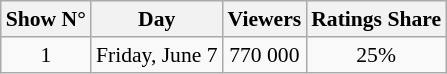<table class="wikitable sortable centre" style="text-align:center;font-size:90%;">
<tr>
<th>Show N°</th>
<th>Day</th>
<th>Viewers</th>
<th>Ratings Share</th>
</tr>
<tr>
<td>1</td>
<td>Friday, June 7</td>
<td>770 000</td>
<td>25%</td>
</tr>
</table>
